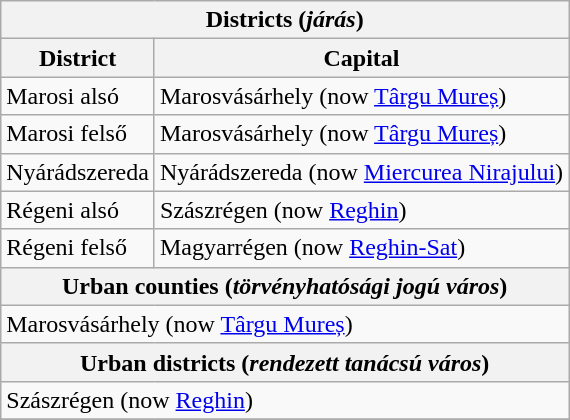<table class="wikitable">
<tr>
<th colspan=2>Districts (<em>járás</em>)</th>
</tr>
<tr>
<th>District</th>
<th>Capital</th>
</tr>
<tr>
<td> Marosi alsó</td>
<td>Marosvásárhely (now <a href='#'>Târgu Mureș</a>)</td>
</tr>
<tr>
<td> Marosi felső</td>
<td>Marosvásárhely (now <a href='#'>Târgu Mureș</a>)</td>
</tr>
<tr>
<td> Nyárádszereda</td>
<td>Nyárádszereda (now <a href='#'>Miercurea Nirajului</a>)</td>
</tr>
<tr>
<td> Régeni alsó</td>
<td>Szászrégen (now <a href='#'>Reghin</a>)</td>
</tr>
<tr>
<td> Régeni felső</td>
<td>Magyarrégen (now <a href='#'>Reghin-Sat</a>)</td>
</tr>
<tr>
<th colspan=2>Urban counties (<em>törvényhatósági jogú város</em>)</th>
</tr>
<tr>
<td colspan=2> Marosvásárhely (now <a href='#'>Târgu Mureș</a>)</td>
</tr>
<tr>
<th colspan=2>Urban districts (<em>rendezett tanácsú város</em>)</th>
</tr>
<tr>
<td colspan=2>Szászrégen (now <a href='#'>Reghin</a>)</td>
</tr>
<tr>
</tr>
</table>
